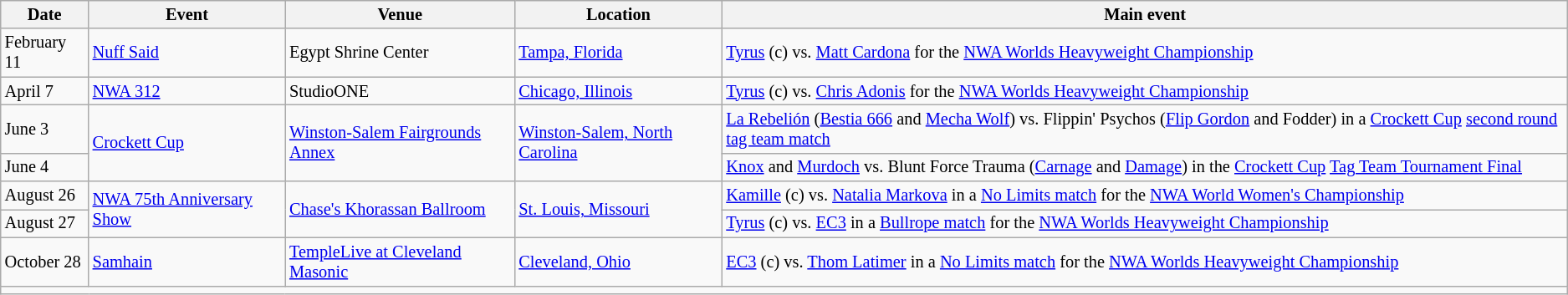<table class="sortable wikitable succession-box" style="font-size:85%;">
<tr>
<th>Date</th>
<th>Event</th>
<th>Venue</th>
<th>Location</th>
<th>Main event</th>
</tr>
<tr>
<td>February 11</td>
<td><a href='#'>Nuff Said</a></td>
<td>Egypt Shrine Center</td>
<td><a href='#'>Tampa, Florida</a></td>
<td><a href='#'>Tyrus</a> (c) vs. <a href='#'>Matt Cardona</a> for the <a href='#'>NWA Worlds Heavyweight Championship</a></td>
</tr>
<tr>
<td>April 7</td>
<td><a href='#'>NWA 312</a></td>
<td>StudioONE</td>
<td><a href='#'>Chicago, Illinois</a></td>
<td><a href='#'>Tyrus</a> (c) vs. <a href='#'>Chris Adonis</a> for the <a href='#'>NWA Worlds Heavyweight Championship</a></td>
</tr>
<tr>
<td>June 3</td>
<td rowspan=2><a href='#'>Crockett Cup</a></td>
<td rowspan=2><a href='#'>Winston-Salem Fairgrounds Annex</a></td>
<td rowspan=2><a href='#'>Winston-Salem, North Carolina</a></td>
<td><a href='#'>La Rebelión</a> (<a href='#'>Bestia 666</a> and <a href='#'>Mecha Wolf</a>) vs. Flippin' Psychos (<a href='#'>Flip Gordon</a> and Fodder) in a <a href='#'>Crockett Cup</a> <a href='#'>second round tag team match</a></td>
</tr>
<tr>
<td>June 4</td>
<td><a href='#'>Knox</a> and <a href='#'>Murdoch</a> vs. Blunt Force Trauma (<a href='#'>Carnage</a> and <a href='#'>Damage</a>) in the <a href='#'>Crockett Cup</a> <a href='#'>Tag Team Tournament Final</a></td>
</tr>
<tr>
<td>August 26</td>
<td rowspan="2"><a href='#'>NWA 75th Anniversary Show</a></td>
<td rowspan="2"><a href='#'>Chase's Khorassan Ballroom</a></td>
<td rowspan="2"><a href='#'>St. Louis, Missouri</a></td>
<td><a href='#'>Kamille</a> (c) vs. <a href='#'>Natalia Markova</a> in a <a href='#'>No Limits match</a> for the <a href='#'>NWA World Women's Championship</a></td>
</tr>
<tr>
<td>August 27</td>
<td><a href='#'>Tyrus</a> (c) vs. <a href='#'>EC3</a> in a <a href='#'>Bullrope match</a> for the <a href='#'>NWA Worlds Heavyweight Championship</a></td>
</tr>
<tr>
<td>October 28</td>
<td><a href='#'>Samhain</a></td>
<td><a href='#'>TempleLive at Cleveland Masonic</a></td>
<td><a href='#'>Cleveland, Ohio</a></td>
<td><a href='#'>EC3</a> (c) vs. <a href='#'>Thom Latimer</a> in a <a href='#'>No Limits match</a> for the <a href='#'>NWA Worlds Heavyweight Championship</a></td>
</tr>
<tr>
<td colspan=5></td>
</tr>
</table>
